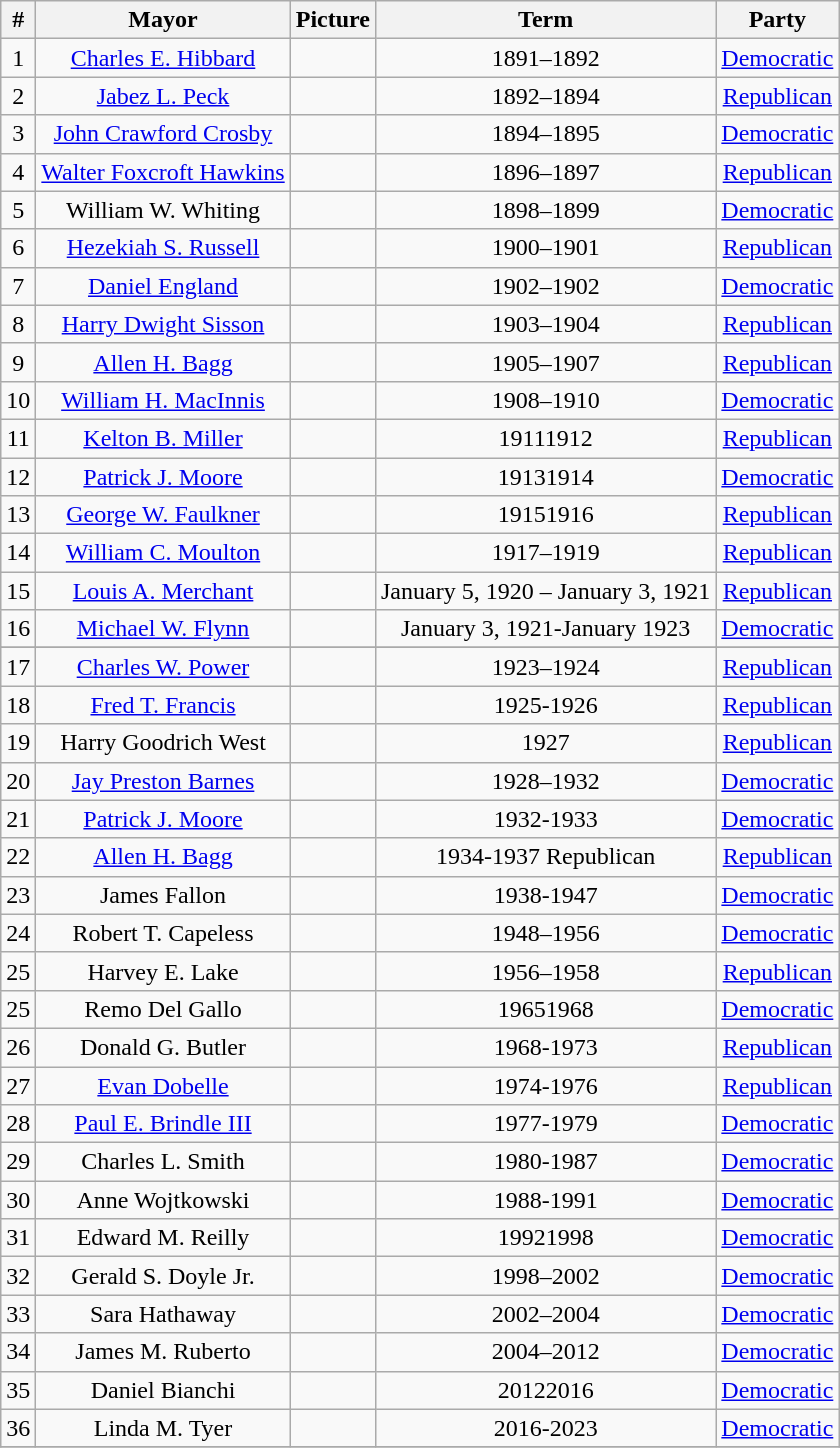<table class=wikitable style="text-align:center">
<tr>
<th>#</th>
<th>Mayor</th>
<th>Picture</th>
<th>Term</th>
<th>Party</th>
</tr>
<tr>
<td>1</td>
<td><a href='#'>Charles E. Hibbard</a></td>
<td></td>
<td>1891–1892</td>
<td><a href='#'>Democratic</a></td>
</tr>
<tr>
<td>2</td>
<td><a href='#'>Jabez L. Peck</a></td>
<td></td>
<td>1892–1894</td>
<td><a href='#'>Republican</a></td>
</tr>
<tr>
<td>3</td>
<td><a href='#'>John Crawford Crosby</a></td>
<td></td>
<td>1894–1895</td>
<td><a href='#'>Democratic</a></td>
</tr>
<tr ->
<td>4</td>
<td><a href='#'>Walter Foxcroft Hawkins</a></td>
<td></td>
<td>1896–1897</td>
<td><a href='#'>Republican</a></td>
</tr>
<tr>
<td>5</td>
<td>William W. Whiting</td>
<td></td>
<td>1898–1899</td>
<td><a href='#'>Democratic</a></td>
</tr>
<tr>
<td>6</td>
<td><a href='#'>Hezekiah S. Russell</a></td>
<td></td>
<td>1900–1901</td>
<td><a href='#'>Republican</a></td>
</tr>
<tr>
<td>7</td>
<td><a href='#'>Daniel England</a></td>
<td></td>
<td>1902–1902</td>
<td><a href='#'>Democratic</a></td>
</tr>
<tr>
<td>8</td>
<td><a href='#'>Harry Dwight Sisson</a></td>
<td></td>
<td>1903–1904</td>
<td><a href='#'>Republican</a></td>
</tr>
<tr>
<td>9</td>
<td><a href='#'>Allen H. Bagg</a></td>
<td></td>
<td>1905–1907</td>
<td><a href='#'>Republican</a></td>
</tr>
<tr>
<td>10</td>
<td><a href='#'>William H. MacInnis</a></td>
<td></td>
<td>1908–1910</td>
<td><a href='#'>Democratic</a></td>
</tr>
<tr>
<td>11</td>
<td><a href='#'>Kelton B. Miller</a></td>
<td></td>
<td>19111912</td>
<td><a href='#'>Republican</a></td>
</tr>
<tr>
<td>12</td>
<td><a href='#'>Patrick J. Moore</a></td>
<td></td>
<td>19131914</td>
<td><a href='#'>Democratic</a></td>
</tr>
<tr>
<td>13</td>
<td><a href='#'>George W. Faulkner</a></td>
<td></td>
<td>19151916</td>
<td><a href='#'>Republican</a></td>
</tr>
<tr>
<td>14</td>
<td><a href='#'>William C. Moulton</a></td>
<td></td>
<td>1917–1919</td>
<td><a href='#'>Republican</a></td>
</tr>
<tr>
<td>15</td>
<td><a href='#'>Louis A. Merchant</a></td>
<td></td>
<td>January 5, 1920 – January 3, 1921</td>
<td><a href='#'>Republican</a></td>
</tr>
<tr>
<td>16</td>
<td><a href='#'>Michael W. Flynn</a></td>
<td></td>
<td>January 3, 1921-January 1923</td>
<td><a href='#'>Democratic</a></td>
</tr>
<tr>
</tr>
<tr>
<td>17</td>
<td><a href='#'>Charles W. Power</a></td>
<td></td>
<td>1923–1924</td>
<td><a href='#'>Republican</a></td>
</tr>
<tr>
<td>18</td>
<td><a href='#'>Fred T. Francis</a></td>
<td></td>
<td>1925-1926</td>
<td><a href='#'>Republican</a></td>
</tr>
<tr>
<td>19</td>
<td>Harry Goodrich West</td>
<td></td>
<td>1927</td>
<td><a href='#'>Republican</a></td>
</tr>
<tr>
<td>20</td>
<td><a href='#'>Jay Preston Barnes</a></td>
<td></td>
<td>1928–1932</td>
<td><a href='#'>Democratic</a></td>
</tr>
<tr>
<td>21</td>
<td><a href='#'>Patrick J. Moore</a></td>
<td></td>
<td>1932-1933</td>
<td><a href='#'>Democratic</a></td>
</tr>
<tr>
<td>22</td>
<td><a href='#'>Allen H. Bagg</a></td>
<td></td>
<td>1934-1937 Republican</td>
<td><a href='#'>Republican</a></td>
</tr>
<tr>
<td>23</td>
<td>James Fallon</td>
<td></td>
<td>1938-1947</td>
<td><a href='#'>Democratic</a></td>
</tr>
<tr>
<td>24</td>
<td>Robert T. Capeless</td>
<td></td>
<td>1948–1956</td>
<td><a href='#'>Democratic</a></td>
</tr>
<tr>
<td>25</td>
<td>Harvey E. Lake</td>
<td></td>
<td>1956–1958</td>
<td><a href='#'>Republican</a></td>
</tr>
<tr>
<td>25</td>
<td>Remo Del Gallo</td>
<td></td>
<td>19651968</td>
<td><a href='#'>Democratic</a></td>
</tr>
<tr>
<td>26</td>
<td>Donald G. Butler</td>
<td></td>
<td>1968-1973</td>
<td><a href='#'>Republican</a></td>
</tr>
<tr>
<td>27</td>
<td><a href='#'>Evan Dobelle</a></td>
<td></td>
<td>1974-1976</td>
<td><a href='#'>Republican</a></td>
</tr>
<tr>
<td>28</td>
<td><a href='#'>Paul E. Brindle III</a></td>
<td></td>
<td>1977-1979</td>
<td><a href='#'>Democratic</a></td>
</tr>
<tr>
<td>29</td>
<td>Charles L. Smith</td>
<td></td>
<td>1980-1987</td>
<td><a href='#'>Democratic</a></td>
</tr>
<tr>
<td>30</td>
<td>Anne Wojtkowski</td>
<td></td>
<td>1988-1991</td>
<td><a href='#'>Democratic</a></td>
</tr>
<tr>
<td>31</td>
<td>Edward M. Reilly</td>
<td></td>
<td>19921998</td>
<td><a href='#'>Democratic</a></td>
</tr>
<tr>
<td>32</td>
<td>Gerald S. Doyle Jr.</td>
<td></td>
<td>1998–2002</td>
<td><a href='#'>Democratic</a></td>
</tr>
<tr>
<td>33</td>
<td>Sara Hathaway</td>
<td></td>
<td>2002–2004</td>
<td><a href='#'>Democratic</a></td>
</tr>
<tr>
<td>34</td>
<td>James M. Ruberto</td>
<td></td>
<td>2004–2012</td>
<td><a href='#'>Democratic</a></td>
</tr>
<tr>
<td>35</td>
<td>Daniel Bianchi</td>
<td></td>
<td>20122016</td>
<td><a href='#'>Democratic</a></td>
</tr>
<tr>
<td>36</td>
<td>Linda M. Tyer</td>
<td></td>
<td>2016-2023</td>
<td><a href='#'>Democratic</a></td>
</tr>
<tr>
</tr>
</table>
